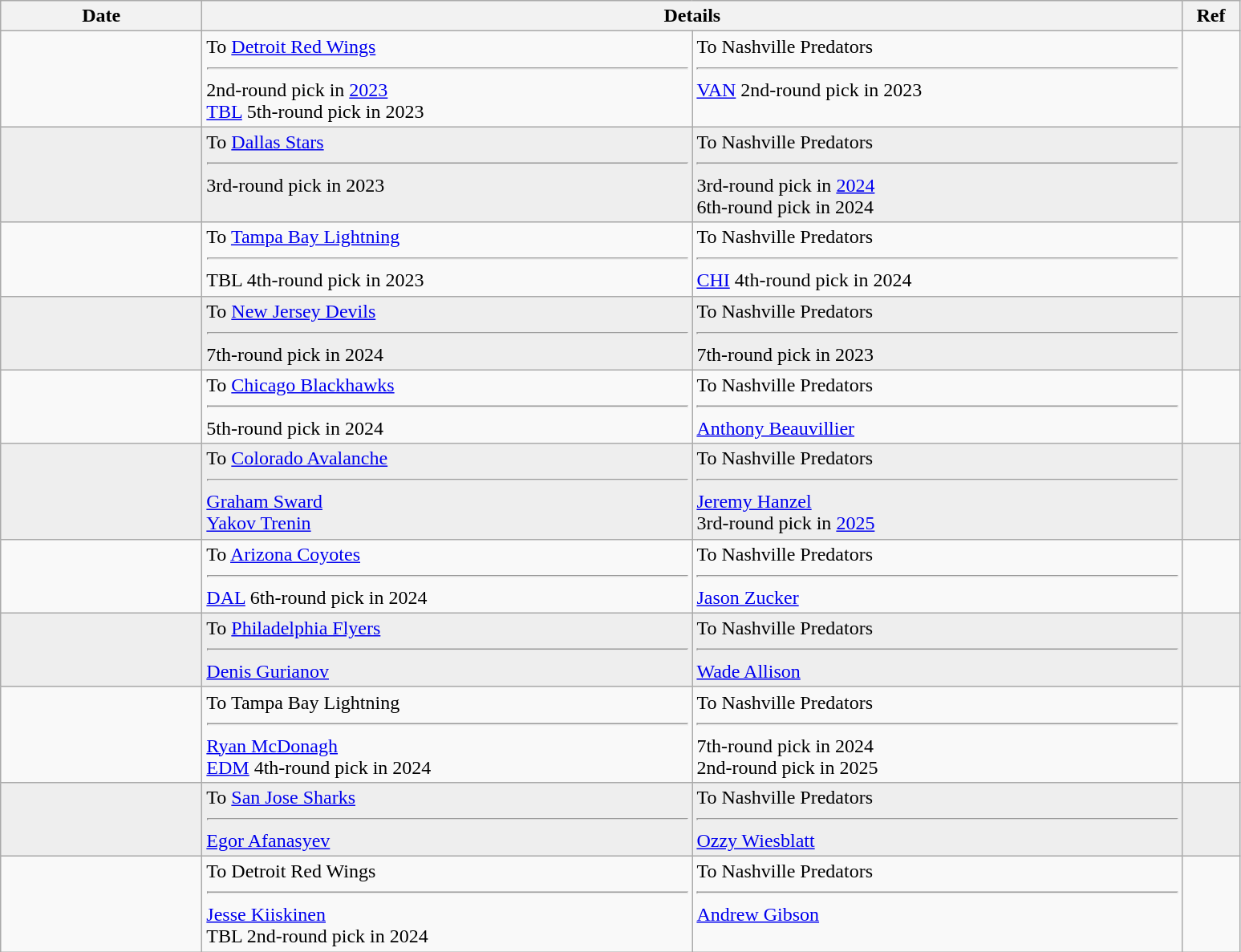<table class="wikitable">
<tr>
<th style="width: 10em;">Date</th>
<th colspan=2>Details</th>
<th style="width: 2.5em;">Ref</th>
</tr>
<tr>
<td></td>
<td style="width: 25em;" valign="top">To <a href='#'>Detroit Red Wings</a><hr>2nd-round pick in <a href='#'>2023</a><br><a href='#'>TBL</a> 5th-round pick in 2023</td>
<td style="width: 25em;" valign="top">To Nashville Predators<hr><a href='#'>VAN</a> 2nd-round pick in 2023</td>
<td></td>
</tr>
<tr bgcolor=eeeeee>
<td></td>
<td style="width: 25em;" valign="top">To <a href='#'>Dallas Stars</a><hr>3rd-round pick in 2023</td>
<td style="width: 25em;" valign="top">To Nashville Predators<hr>3rd-round pick in <a href='#'>2024</a><br>6th-round pick in 2024</td>
<td></td>
</tr>
<tr>
<td></td>
<td style="width: 25em;" valign="top">To <a href='#'>Tampa Bay Lightning</a><hr>TBL 4th-round pick in 2023</td>
<td style="width: 25em;" valign="top">To Nashville Predators<hr><a href='#'>CHI</a> 4th-round pick in 2024</td>
<td></td>
</tr>
<tr bgcolor=eeeeee>
<td></td>
<td style="width: 25em;" valign="top">To <a href='#'>New Jersey Devils</a><hr>7th-round pick in 2024</td>
<td style="width: 25em;" valign="top">To Nashville Predators<hr>7th-round pick in 2023</td>
<td></td>
</tr>
<tr>
<td></td>
<td style="width: 25em;" valign="top">To <a href='#'>Chicago Blackhawks</a><hr>5th-round pick in 2024</td>
<td style="width: 25em;" valign="top">To Nashville Predators<hr><a href='#'>Anthony Beauvillier</a></td>
<td></td>
</tr>
<tr bgcolor=eeeeee>
<td></td>
<td style="width: 25em;" valign="top">To <a href='#'>Colorado Avalanche</a><hr><a href='#'>Graham Sward</a><br><a href='#'>Yakov Trenin</a></td>
<td style="width: 25em;" valign="top">To Nashville Predators<hr><a href='#'>Jeremy Hanzel</a><br>3rd-round pick in <a href='#'>2025</a></td>
<td></td>
</tr>
<tr>
<td></td>
<td style="width: 25em;" valign="top">To <a href='#'>Arizona Coyotes</a><hr><a href='#'>DAL</a> 6th-round pick in 2024</td>
<td style="width: 25em;" valign="top">To Nashville Predators<hr><a href='#'>Jason Zucker</a></td>
<td></td>
</tr>
<tr bgcolor=eeeeee>
<td></td>
<td style="width: 25em;" valign="top">To <a href='#'>Philadelphia Flyers</a><hr><a href='#'>Denis Gurianov</a></td>
<td style="width: 25em;" valign="top">To Nashville Predators<hr><a href='#'>Wade Allison</a></td>
<td></td>
</tr>
<tr>
<td></td>
<td valign="top">To Tampa Bay Lightning<hr><a href='#'>Ryan McDonagh</a><br><a href='#'>EDM</a> 4th-round pick in 2024</td>
<td valign="top">To Nashville Predators<hr>7th-round pick in 2024<br>2nd-round pick in 2025</td>
<td></td>
</tr>
<tr bgcolor=eeeeee>
<td></td>
<td valign="top">To <a href='#'>San Jose Sharks</a><hr><a href='#'>Egor Afanasyev</a></td>
<td valign="top">To Nashville Predators<hr><a href='#'>Ozzy Wiesblatt</a></td>
<td></td>
</tr>
<tr>
<td></td>
<td valign="top">To Detroit Red Wings<hr><a href='#'>Jesse Kiiskinen</a><br>TBL 2nd-round pick in 2024</td>
<td valign="top">To Nashville Predators<hr><a href='#'>Andrew Gibson</a></td>
<td></td>
</tr>
</table>
